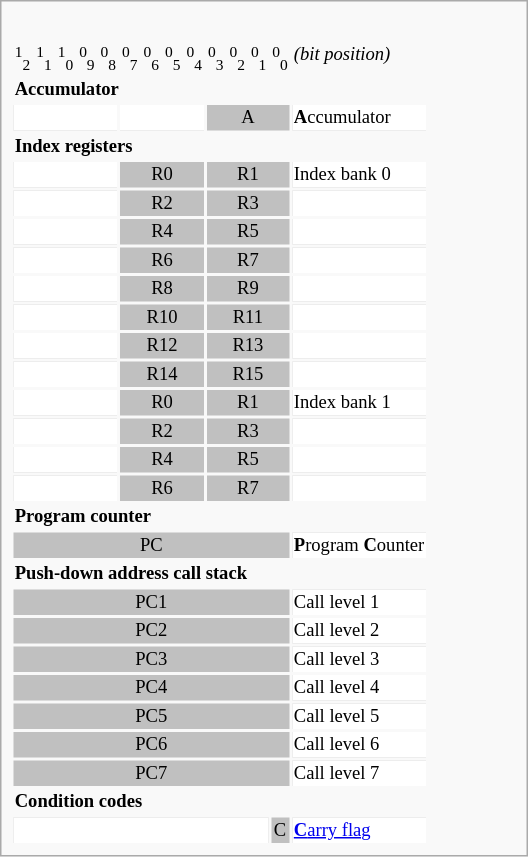<table class="infobox" style="font-size:88%;width:25em;">
<tr>
</tr>
<tr>
<td><br><table style="font-size:88%;">
<tr>
<td style="width:10px; text-align:center;"><sup>1</sup><sub>2</sub></td>
<td style="width:10px; text-align:center;"><sup>1</sup><sub>1</sub></td>
<td style="width:10px; text-align:center;"><sup>1</sup><sub>0</sub></td>
<td style="width:10px; text-align:center;"><sup>0</sup><sub>9</sub></td>
<td style="width:10px; text-align:center;"><sup>0</sup><sub>8</sub></td>
<td style="width:10px; text-align:center;"><sup>0</sup><sub>7</sub></td>
<td style="width:10px; text-align:center;"><sup>0</sup><sub>6</sub></td>
<td style="width:10px; text-align:center;"><sup>0</sup><sub>5</sub></td>
<td style="width:10px; text-align:center;"><sup>0</sup><sub>4</sub></td>
<td style="width:10px; text-align:center;"><sup>0</sup><sub>3</sub></td>
<td style="width:10px; text-align:center;"><sup>0</sup><sub>2</sub></td>
<td style="width:10px; text-align:center;"><sup>0</sup><sub>1</sub></td>
<td style="width:10px; text-align:center;"><sup>0</sup><sub>0</sub></td>
<td style="width:auto;"><em>(bit position)</em></td>
</tr>
<tr>
<td colspan="14"><strong>Accumulator</strong></td>
</tr>
<tr style="background:silver;color:black">
<td style="text-align:center; background:white" colspan="5"></td>
<td style="text-align:center; background:white" colspan="4"></td>
<td style="text-align:center;" colspan="4">A</td>
<td style="width:auto; background:white; color:black;"><strong>A</strong>ccumulator</td>
</tr>
<tr>
<td colspan="14"><strong>Index registers</strong></td>
</tr>
<tr style="background:silver;color:black">
<td style="text-align:center; background:white" colspan="5"></td>
<td style="text-align:center;" colspan="4">R0</td>
<td style="text-align:center;" colspan="4">R1</td>
<td style="width:auto; background:white; color:black;">Index bank 0</td>
</tr>
<tr style="background:silver;color:black">
<td style="text-align:center; background:white" colspan="5"></td>
<td style="text-align:center;" colspan="4">R2</td>
<td style="text-align:center;" colspan="4">R3</td>
<td style="width:auto; background:white; color:black;"></td>
</tr>
<tr style="background:silver;color:black">
<td style="text-align:center; background:white" colspan="5"></td>
<td style="text-align:center;" colspan="4">R4</td>
<td style="text-align:center;" colspan="4">R5</td>
<td style="width:auto; background:white; color:black;"></td>
</tr>
<tr style="background:silver;color:black">
<td style="text-align:center; background:white" colspan="5"></td>
<td style="text-align:center;" colspan="4">R6</td>
<td style="text-align:center;" colspan="4">R7</td>
<td style="width:auto; background:white; color:black;"></td>
</tr>
<tr style="background:silver;color:black">
<td style="text-align:center; background:white" colspan="5"></td>
<td style="text-align:center;" colspan="4">R8</td>
<td style="text-align:center;" colspan="4">R9</td>
<td style="width:auto; background:white; color:black;"></td>
</tr>
<tr style="background:silver;color:black">
<td style="text-align:center; background:white" colspan="5"></td>
<td style="text-align:center;" colspan="4">R10</td>
<td style="text-align:center;" colspan="4">R11</td>
<td style="width:auto; background:white; color:black;"></td>
</tr>
<tr style="background:silver;color:black">
<td style="text-align:center; background:white" colspan="5"></td>
<td style="text-align:center;" colspan="4">R12</td>
<td style="text-align:center;" colspan="4">R13</td>
<td style="width:auto; background:white; color:black;"></td>
</tr>
<tr style="background:silver;color:black">
<td style="text-align:center; background:white" colspan="5"></td>
<td style="text-align:center;" colspan="4">R14</td>
<td style="text-align:center;" colspan="4">R15</td>
<td style="width:auto; background:white; color:black;"></td>
</tr>
<tr style="background:silver;color:black">
<td style="text-align:center; background:white" colspan="5"></td>
<td style="text-align:center;" colspan="4">R0</td>
<td style="text-align:center;" colspan="4">R1</td>
<td style="width:auto; background:white; color:black;">Index bank 1</td>
</tr>
<tr style="background:silver;color:black">
<td style="text-align:center; background:white" colspan="5"></td>
<td style="text-align:center;" colspan="4">R2</td>
<td style="text-align:center;" colspan="4">R3</td>
<td style="width:auto; background:white; color:black;"></td>
</tr>
<tr style="background:silver;color:black">
<td style="text-align:center; background:white" colspan="5"></td>
<td style="text-align:center;" colspan="4">R4</td>
<td style="text-align:center;" colspan="4">R5</td>
<td style="width:auto; background:white; color:black;"></td>
</tr>
<tr style="background:silver;color:black">
<td style="text-align:center; background:white" colspan="5"></td>
<td style="text-align:center;" colspan="4">R6</td>
<td style="text-align:center;" colspan="4">R7</td>
<td style="width:auto; background:white; color:black;"></td>
</tr>
<tr>
<td colspan="14"><strong>Program counter</strong></td>
</tr>
<tr style="background:silver;color:black">
<td style="text-align:center;" colspan="13">PC</td>
<td style="background:white; color:black;"><strong>P</strong>rogram <strong>C</strong>ounter</td>
</tr>
<tr>
<td colspan="14"><strong>Push-down address call stack</strong></td>
</tr>
<tr style="background:silver;color:black">
<td style="text-align:center;" colspan="13">PC1</td>
<td style="background:white; color:black;">Call level 1</td>
</tr>
<tr style="background:silver;color:black">
<td style="text-align:center;" colspan="13">PC2</td>
<td style="background:white; color:black;">Call level 2</td>
</tr>
<tr style="background:silver;color:black">
<td style="text-align:center;" colspan="13">PC3</td>
<td style="background:white; color:black;">Call level 3</td>
</tr>
<tr style="background:silver;color:black">
<td style="text-align:center;" colspan="13">PC4</td>
<td style="background:white; color:black;">Call level 4</td>
</tr>
<tr style="background:silver;color:black">
<td style="text-align:center;" colspan="13">PC5</td>
<td style="background:white; color:black;">Call level 5</td>
</tr>
<tr style="background:silver;color:black">
<td style="text-align:center;" colspan="13">PC6</td>
<td style="background:white; color:black;">Call level 6</td>
</tr>
<tr style="background:silver;color:black">
<td style="text-align:center;" colspan="13">PC7</td>
<td style="background:white; color:black;">Call level 7</td>
</tr>
<tr>
<td colspan="14"><strong>Condition codes</strong></td>
</tr>
<tr style="background:silver;color:black">
<td style="text-align:center; background:white" colspan="12"></td>
<td style="text-align:center;">C</td>
<td style="background:white; color:black"><a href='#'><strong>C</strong>arry flag</a></td>
</tr>
</table>
</td>
</tr>
</table>
